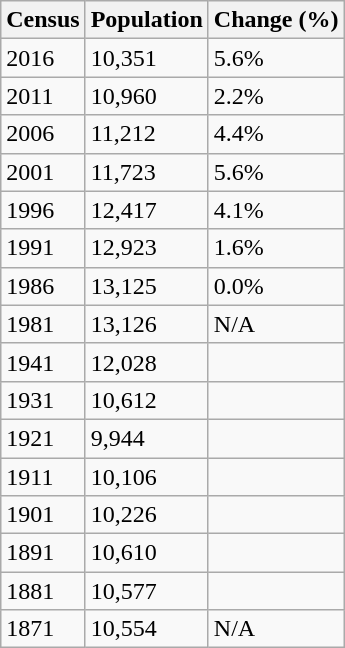<table class="wikitable">
<tr>
<th>Census</th>
<th>Population</th>
<th>Change (%)</th>
</tr>
<tr>
<td>2016</td>
<td>10,351</td>
<td>5.6%</td>
</tr>
<tr>
<td>2011</td>
<td>10,960</td>
<td>2.2%</td>
</tr>
<tr>
<td>2006</td>
<td>11,212</td>
<td>4.4%</td>
</tr>
<tr>
<td>2001</td>
<td>11,723</td>
<td>5.6%</td>
</tr>
<tr>
<td>1996</td>
<td>12,417</td>
<td>4.1%</td>
</tr>
<tr>
<td>1991</td>
<td>12,923</td>
<td>1.6%</td>
</tr>
<tr>
<td>1986</td>
<td>13,125</td>
<td>0.0%</td>
</tr>
<tr>
<td>1981</td>
<td>13,126</td>
<td>N/A</td>
</tr>
<tr>
<td>1941</td>
<td>12,028</td>
<td></td>
</tr>
<tr>
<td>1931</td>
<td>10,612</td>
<td></td>
</tr>
<tr>
<td>1921</td>
<td>9,944</td>
<td></td>
</tr>
<tr>
<td>1911</td>
<td>10,106</td>
<td></td>
</tr>
<tr>
<td>1901</td>
<td>10,226</td>
<td></td>
</tr>
<tr>
<td>1891</td>
<td>10,610</td>
<td></td>
</tr>
<tr>
<td>1881</td>
<td>10,577</td>
<td></td>
</tr>
<tr>
<td>1871</td>
<td>10,554</td>
<td>N/A</td>
</tr>
</table>
